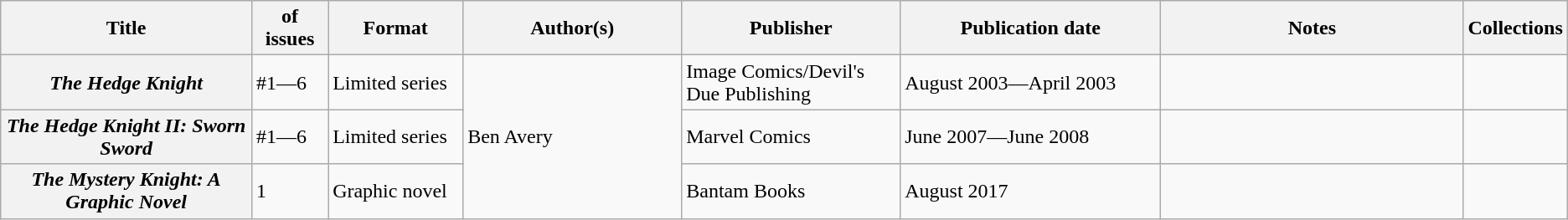<table class="wikitable">
<tr>
<th>Title</th>
<th style="width:40pt"> of issues</th>
<th style="width:75pt">Format</th>
<th style="width:125pt">Author(s)</th>
<th style="width:125pt">Publisher</th>
<th style="width:150pt">Publication date</th>
<th style="width:175pt">Notes</th>
<th>Collections</th>
</tr>
<tr>
<th><em>The Hedge Knight</em></th>
<td>#1—6</td>
<td>Limited series</td>
<td rowspan="3">Ben Avery</td>
<td>Image Comics/Devil's Due Publishing</td>
<td>August 2003—April 2003</td>
<td></td>
<td></td>
</tr>
<tr>
<th><em>The Hedge Knight II: Sworn Sword</em></th>
<td>#1—6</td>
<td>Limited series</td>
<td>Marvel Comics</td>
<td>June 2007—June 2008</td>
<td></td>
<td></td>
</tr>
<tr>
<th><em>The Mystery Knight: A Graphic Novel</em></th>
<td>1</td>
<td>Graphic novel</td>
<td>Bantam Books</td>
<td>August 2017</td>
<td></td>
<td></td>
</tr>
</table>
